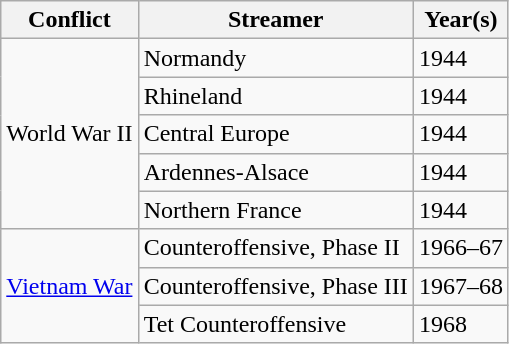<table class=wikitable>
<tr>
<th>Conflict</th>
<th>Streamer</th>
<th>Year(s)</th>
</tr>
<tr>
<td rowspan="5">World War II <br> </td>
<td>Normandy</td>
<td>1944</td>
</tr>
<tr>
<td>Rhineland</td>
<td>1944</td>
</tr>
<tr>
<td>Central Europe</td>
<td>1944</td>
</tr>
<tr>
<td>Ardennes-Alsace</td>
<td>1944</td>
</tr>
<tr>
<td>Northern France</td>
<td>1944</td>
</tr>
<tr>
<td rowspan="5"><a href='#'>Vietnam War</a> <br> </td>
<td>Counteroffensive, Phase II</td>
<td>1966–67</td>
</tr>
<tr>
<td>Counteroffensive, Phase III</td>
<td>1967–68</td>
</tr>
<tr>
<td>Tet Counteroffensive</td>
<td>1968</td>
</tr>
</table>
